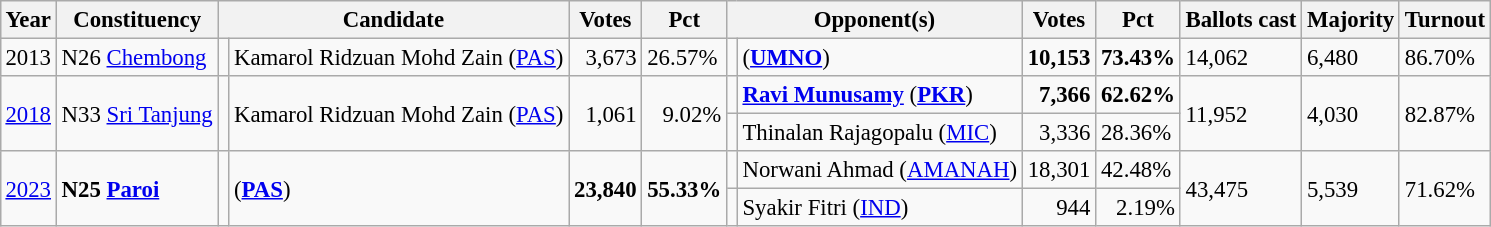<table class="wikitable" style="margin:0.5em ; font-size:95%">
<tr>
<th>Year</th>
<th>Constituency</th>
<th colspan=2>Candidate</th>
<th>Votes</th>
<th>Pct</th>
<th colspan=2>Opponent(s)</th>
<th>Votes</th>
<th>Pct</th>
<th>Ballots cast</th>
<th>Majority</th>
<th>Turnout</th>
</tr>
<tr>
<td>2013</td>
<td>N26 <a href='#'>Chembong</a></td>
<td></td>
<td>Kamarol Ridzuan Mohd Zain (<a href='#'>PAS</a>)</td>
<td align=right>3,673</td>
<td>26.57%</td>
<td></td>
<td> (<a href='#'><strong>UMNO</strong></a>)</td>
<td align=right><strong>10,153</strong></td>
<td><strong>73.43%</strong></td>
<td>14,062</td>
<td>6,480</td>
<td>86.70%</td>
</tr>
<tr>
<td rowspan=2><a href='#'>2018</a></td>
<td rowspan=2>N33 <a href='#'>Sri Tanjung</a></td>
<td rowspan=2 ></td>
<td rowspan=2>Kamarol Ridzuan Mohd Zain (<a href='#'>PAS</a>)</td>
<td rowspan=2 align=right>1,061</td>
<td rowspan=2 align=right>9.02%</td>
<td></td>
<td><strong><a href='#'>Ravi Munusamy</a></strong> (<a href='#'><strong>PKR</strong></a>)</td>
<td align=right><strong>7,366</strong></td>
<td><strong>62.62%</strong></td>
<td rowspan=2>11,952</td>
<td rowspan=2>4,030</td>
<td rowspan=2>82.87%</td>
</tr>
<tr>
<td></td>
<td>Thinalan Rajagopalu (<a href='#'>MIC</a>)</td>
<td align=right>3,336</td>
<td>28.36%</td>
</tr>
<tr>
<td rowspan=2><a href='#'>2023</a></td>
<td rowspan=2><strong>N25 <a href='#'>Paroi</a></strong></td>
<td rowspan=2 bgcolor=></td>
<td rowspan=2> (<a href='#'><strong>PAS</strong></a>)</td>
<td rowspan=2 align=right><strong>23,840</strong></td>
<td rowspan=2><strong>55.33%</strong></td>
<td></td>
<td>Norwani Ahmad (<a href='#'>AMANAH</a>)</td>
<td align=right>18,301</td>
<td>42.48%</td>
<td rowspan=2>43,475</td>
<td rowspan=2>5,539</td>
<td rowspan=2>71.62%</td>
</tr>
<tr>
<td></td>
<td>Syakir Fitri (<a href='#'>IND</a>)</td>
<td align=right>944</td>
<td align=right>2.19%</td>
</tr>
</table>
